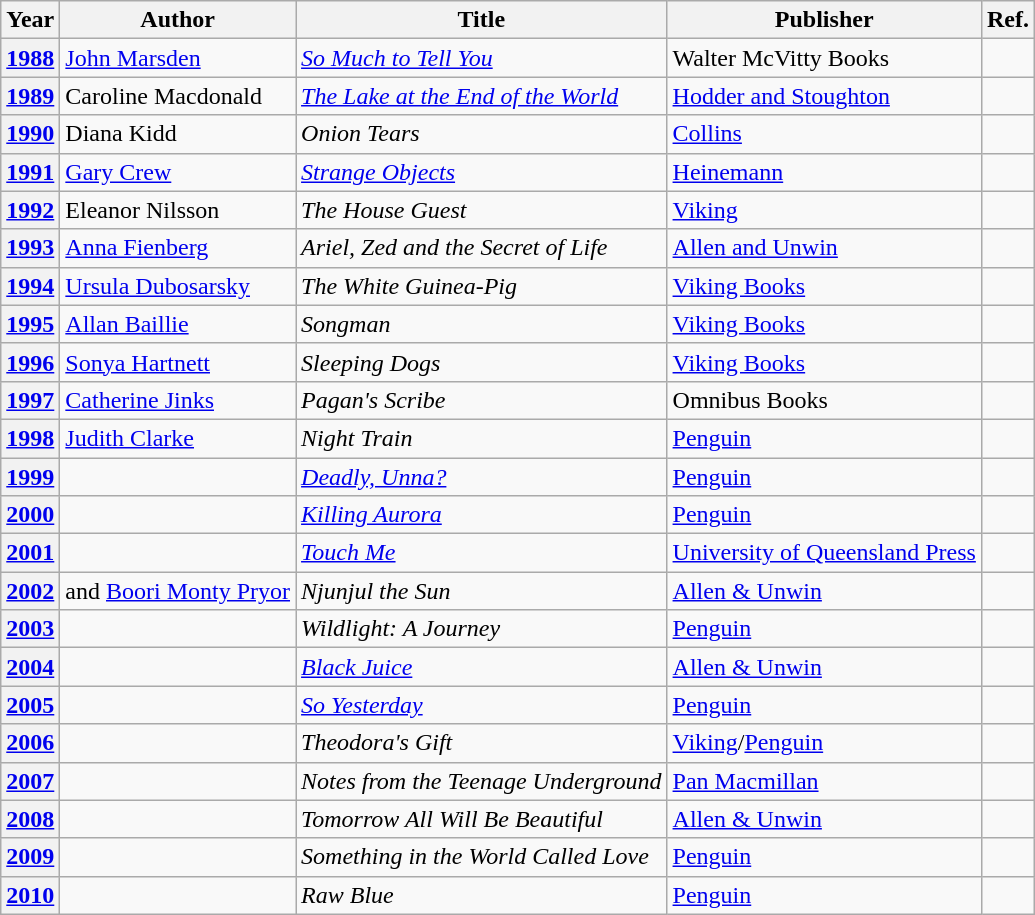<table class="wikitable sortable mw-collapsible">
<tr>
<th>Year</th>
<th>Author</th>
<th>Title</th>
<th>Publisher</th>
<th>Ref.</th>
</tr>
<tr>
<th><a href='#'>1988</a></th>
<td><a href='#'>John Marsden</a></td>
<td><em><a href='#'>So Much to Tell You</a></em></td>
<td>Walter McVitty Books</td>
<td></td>
</tr>
<tr>
<th><a href='#'>1989</a></th>
<td>Caroline Macdonald</td>
<td><em><a href='#'>The Lake at the End of the World</a></em></td>
<td><a href='#'>Hodder and Stoughton</a></td>
<td></td>
</tr>
<tr>
<th><a href='#'>1990</a></th>
<td>Diana Kidd</td>
<td><em>Onion Tears</em></td>
<td><a href='#'>Collins</a></td>
<td></td>
</tr>
<tr>
<th><a href='#'>1991</a></th>
<td><a href='#'>Gary Crew</a></td>
<td><em><a href='#'>Strange Objects</a></em></td>
<td><a href='#'>Heinemann</a></td>
<td></td>
</tr>
<tr>
<th><a href='#'>1992</a></th>
<td>Eleanor Nilsson</td>
<td><em>The House Guest</em></td>
<td><a href='#'>Viking</a></td>
<td></td>
</tr>
<tr>
<th><a href='#'>1993</a></th>
<td><a href='#'>Anna Fienberg</a></td>
<td><em>Ariel, Zed and the Secret of Life</em></td>
<td><a href='#'>Allen and Unwin</a></td>
<td></td>
</tr>
<tr>
<th><a href='#'>1994</a></th>
<td><a href='#'>Ursula Dubosarsky</a></td>
<td><em>The White Guinea-Pig</em></td>
<td><a href='#'>Viking Books</a></td>
<td></td>
</tr>
<tr>
<th><a href='#'>1995</a></th>
<td><a href='#'>Allan Baillie</a></td>
<td><em>Songman</em></td>
<td><a href='#'>Viking Books</a></td>
<td></td>
</tr>
<tr>
<th><a href='#'>1996</a></th>
<td><a href='#'>Sonya Hartnett</a></td>
<td><em>Sleeping Dogs</em></td>
<td><a href='#'>Viking Books</a></td>
<td></td>
</tr>
<tr>
<th><a href='#'>1997</a></th>
<td><a href='#'>Catherine Jinks</a></td>
<td><em>Pagan's Scribe</em></td>
<td>Omnibus Books</td>
<td></td>
</tr>
<tr>
<th><a href='#'>1998</a></th>
<td><a href='#'>Judith Clarke</a></td>
<td><em>Night Train</em></td>
<td><a href='#'>Penguin</a></td>
<td></td>
</tr>
<tr>
<th><a href='#'>1999</a></th>
<td></td>
<td><em><a href='#'>Deadly, Unna?</a></em></td>
<td><a href='#'>Penguin</a></td>
<td></td>
</tr>
<tr>
<th><a href='#'>2000</a></th>
<td></td>
<td><em><a href='#'>Killing Aurora</a></em></td>
<td><a href='#'>Penguin</a></td>
<td></td>
</tr>
<tr>
<th><a href='#'>2001</a></th>
<td></td>
<td><em><a href='#'>Touch Me</a></em></td>
<td><a href='#'>University of Queensland Press</a></td>
<td></td>
</tr>
<tr>
<th><a href='#'>2002</a></th>
<td> and <a href='#'>Boori Monty Pryor</a></td>
<td><em>Njunjul the Sun</em></td>
<td><a href='#'>Allen & Unwin</a></td>
<td></td>
</tr>
<tr>
<th><a href='#'>2003</a></th>
<td></td>
<td><em>Wildlight: A Journey</em></td>
<td><a href='#'>Penguin</a></td>
<td></td>
</tr>
<tr>
<th><a href='#'>2004</a></th>
<td></td>
<td><em><a href='#'>Black Juice</a></em></td>
<td><a href='#'>Allen & Unwin</a></td>
<td></td>
</tr>
<tr>
<th><a href='#'>2005</a></th>
<td></td>
<td><em><a href='#'>So Yesterday</a></em></td>
<td><a href='#'>Penguin</a></td>
<td></td>
</tr>
<tr>
<th><a href='#'>2006</a></th>
<td></td>
<td><em>Theodora's Gift</em></td>
<td><a href='#'>Viking</a>/<a href='#'>Penguin</a></td>
<td></td>
</tr>
<tr>
<th><a href='#'>2007</a></th>
<td></td>
<td><em>Notes from the Teenage Underground</em></td>
<td><a href='#'>Pan Macmillan</a></td>
<td></td>
</tr>
<tr>
<th><a href='#'>2008</a></th>
<td></td>
<td><em>Tomorrow All Will Be Beautiful</em></td>
<td><a href='#'>Allen & Unwin</a></td>
<td></td>
</tr>
<tr>
<th><a href='#'>2009</a></th>
<td></td>
<td><em>Something in the World Called Love</em></td>
<td><a href='#'>Penguin</a></td>
<td></td>
</tr>
<tr>
<th><a href='#'>2010</a></th>
<td></td>
<td><em>Raw Blue</em></td>
<td><a href='#'>Penguin</a></td>
<td></td>
</tr>
</table>
